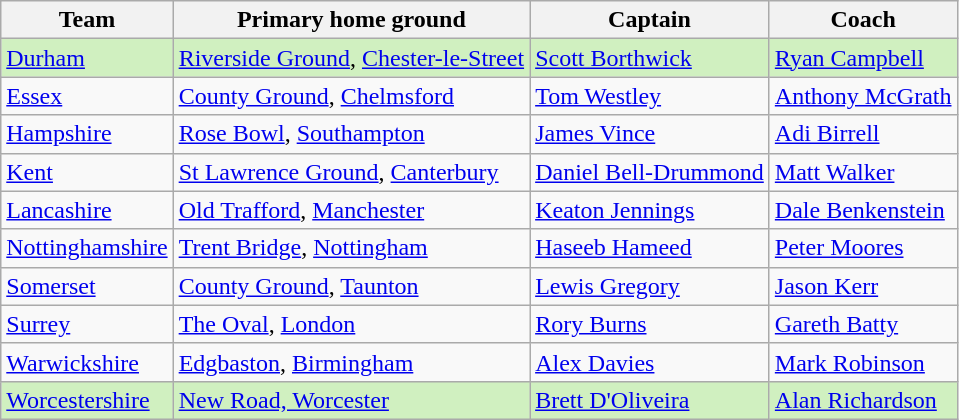<table class="wikitable sortable">
<tr>
<th>Team</th>
<th>Primary home ground</th>
<th>Captain</th>
<th>Coach</th>
</tr>
<tr style="background-color:#D0F0C0">
<td><a href='#'>Durham</a></td>
<td><a href='#'>Riverside Ground</a>, <a href='#'>Chester-le-Street</a></td>
<td> <a href='#'>Scott Borthwick</a></td>
<td> <a href='#'>Ryan Campbell</a></td>
</tr>
<tr>
<td><a href='#'>Essex</a></td>
<td><a href='#'>County Ground</a>, <a href='#'>Chelmsford</a></td>
<td> <a href='#'>Tom Westley</a></td>
<td> <a href='#'>Anthony McGrath</a></td>
</tr>
<tr>
<td><a href='#'>Hampshire</a></td>
<td><a href='#'>Rose Bowl</a>, <a href='#'>Southampton</a></td>
<td> <a href='#'>James Vince</a></td>
<td> <a href='#'>Adi Birrell</a></td>
</tr>
<tr>
<td><a href='#'>Kent</a></td>
<td><a href='#'>St Lawrence Ground</a>, <a href='#'>Canterbury</a></td>
<td> <a href='#'>Daniel Bell-Drummond</a></td>
<td> <a href='#'>Matt Walker</a></td>
</tr>
<tr>
<td><a href='#'>Lancashire</a></td>
<td><a href='#'>Old Trafford</a>, <a href='#'>Manchester</a></td>
<td> <a href='#'>Keaton Jennings</a></td>
<td> <a href='#'>Dale Benkenstein</a></td>
</tr>
<tr>
<td><a href='#'>Nottinghamshire</a></td>
<td><a href='#'>Trent Bridge</a>, <a href='#'>Nottingham</a></td>
<td> <a href='#'>Haseeb Hameed</a></td>
<td> <a href='#'>Peter Moores</a></td>
</tr>
<tr>
<td><a href='#'>Somerset</a></td>
<td><a href='#'>County Ground</a>, <a href='#'>Taunton</a></td>
<td> <a href='#'>Lewis Gregory</a></td>
<td> <a href='#'>Jason Kerr</a></td>
</tr>
<tr>
<td><a href='#'>Surrey</a></td>
<td><a href='#'>The Oval</a>, <a href='#'>London</a></td>
<td> <a href='#'>Rory Burns</a></td>
<td> <a href='#'>Gareth Batty</a></td>
</tr>
<tr>
<td><a href='#'>Warwickshire</a></td>
<td><a href='#'>Edgbaston</a>, <a href='#'>Birmingham</a></td>
<td> <a href='#'>Alex Davies</a></td>
<td> <a href='#'>Mark Robinson</a></td>
</tr>
<tr style="background-color:#D0F0C0">
<td><a href='#'>Worcestershire</a></td>
<td><a href='#'>New Road, Worcester</a></td>
<td> <a href='#'>Brett D'Oliveira</a></td>
<td> <a href='#'>Alan Richardson</a></td>
</tr>
</table>
